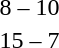<table style="text-align:center">
<tr>
<th width=200></th>
<th width=100></th>
<th width=200></th>
</tr>
<tr>
<td align=right></td>
<td>8 – 10</td>
<td align=left><strong></strong></td>
</tr>
<tr>
<td align=right><strong></strong></td>
<td>15 – 7</td>
<td align=left></td>
</tr>
</table>
